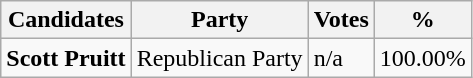<table class="wikitable">
<tr>
<th>Candidates</th>
<th>Party</th>
<th>Votes</th>
<th>%</th>
</tr>
<tr>
<td><strong>Scott Pruitt</strong></td>
<td>Republican Party</td>
<td>n/a</td>
<td>100.00%</td>
</tr>
</table>
